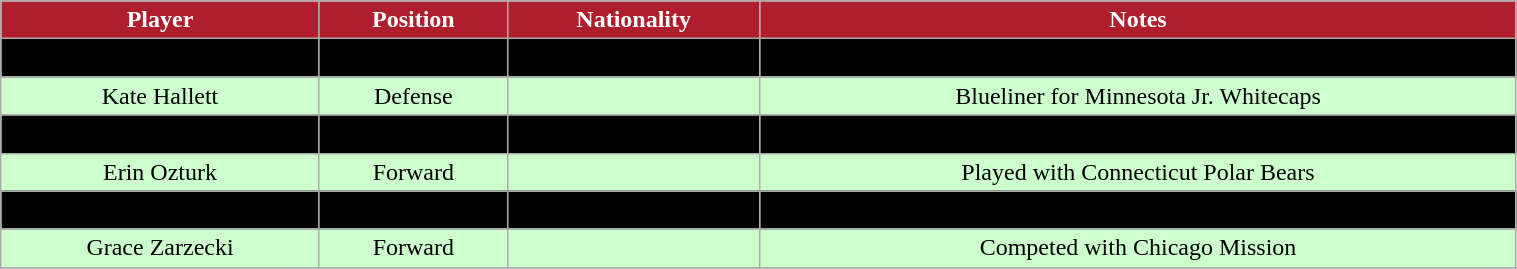<table class="wikitable" width="80%">
<tr style="text-align:center; background:#af1e2d; color:#fff;">
<td><strong>Player</strong></td>
<td><strong>Position</strong></td>
<td><strong>Nationality</strong></td>
<td><strong>Notes</strong></td>
</tr>
<tr align="center" bgcolor=" ">
<td>Bradley Fusco</td>
<td>Forward</td>
<td></td>
<td>Played for East Coast Wizards</td>
</tr>
<tr align="center" bgcolor="#ccffcc">
<td>Kate Hallett</td>
<td>Defense</td>
<td></td>
<td>Blueliner for Minnesota Jr. Whitecaps</td>
</tr>
<tr align="center" bgcolor=" ">
<td>Kaitlin Tse</td>
<td>Defense</td>
<td></td>
<td>Member of Team Canada U18</td>
</tr>
<tr align="center" bgcolor="#ccffcc">
<td>Erin Ozturk</td>
<td>Forward</td>
<td></td>
<td>Played with Connecticut Polar Bears</td>
</tr>
<tr align="center" bgcolor=" ">
<td>Audrey Warner</td>
<td>Forward</td>
<td></td>
<td>Attended Shattuck-St. Mary's</td>
</tr>
<tr align="center" bgcolor="#ccffcc">
<td>Grace Zarzecki</td>
<td>Forward</td>
<td></td>
<td>Competed with Chicago Mission</td>
</tr>
<tr align="center" bgcolor=" ">
</tr>
</table>
